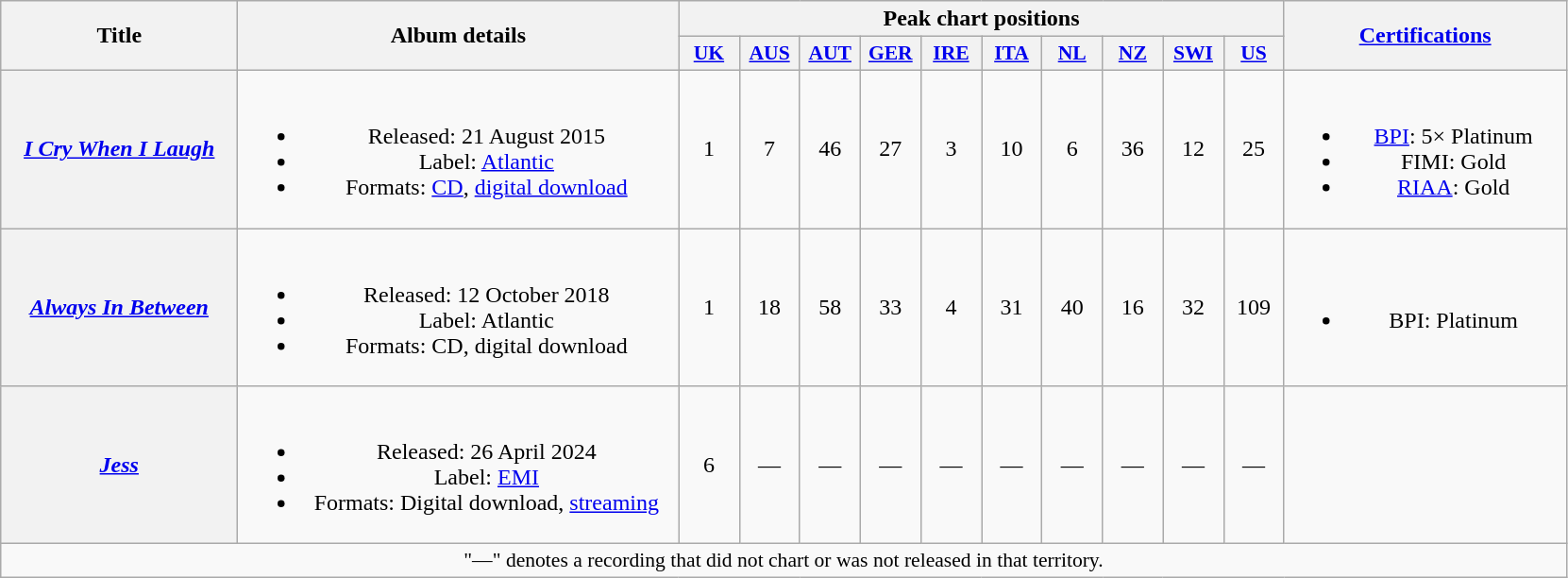<table class="wikitable plainrowheaders" style="text-align:center;">
<tr>
<th scope="col" rowspan="2" style="width:10em;">Title</th>
<th scope="col" rowspan="2" style="width:19em;">Album details</th>
<th scope="col" colspan="10">Peak chart positions</th>
<th scope="col" rowspan="2" style="width:12em;"><a href='#'>Certifications</a></th>
</tr>
<tr>
<th scope="col" style="width:2.5em;font-size:90%;"><a href='#'>UK</a><br></th>
<th scope="col" style="width:2.5em;font-size:90%;"><a href='#'>AUS</a><br></th>
<th scope="col" style="width:2.5em;font-size:90%;"><a href='#'>AUT</a><br></th>
<th scope="col" style="width:2.5em;font-size:90%;"><a href='#'>GER</a><br></th>
<th scope="col" style="width:2.5em;font-size:90%;"><a href='#'>IRE</a><br></th>
<th scope="col" style="width:2.5em;font-size:90%;"><a href='#'>ITA</a><br></th>
<th scope="col" style="width:2.5em;font-size:90%;"><a href='#'>NL</a><br></th>
<th scope="col" style="width:2.5em;font-size:90%;"><a href='#'>NZ</a><br></th>
<th scope="col" style="width:2.5em;font-size:90%;"><a href='#'>SWI</a><br></th>
<th scope="col" style="width:2.5em;font-size:90%;"><a href='#'>US</a><br></th>
</tr>
<tr>
<th scope="row"><em><a href='#'>I Cry When I Laugh</a></em></th>
<td><br><ul><li>Released: 21 August 2015</li><li>Label: <a href='#'>Atlantic</a></li><li>Formats: <a href='#'>CD</a>, <a href='#'>digital download</a></li></ul></td>
<td>1</td>
<td>7</td>
<td>46</td>
<td>27</td>
<td>3</td>
<td>10</td>
<td>6</td>
<td>36</td>
<td>12</td>
<td>25</td>
<td><br><ul><li><a href='#'>BPI</a>: 5× Platinum</li><li>FIMI: Gold</li><li><a href='#'>RIAA</a>: Gold</li></ul></td>
</tr>
<tr>
<th scope="row"><em><a href='#'>Always In Between</a></em></th>
<td><br><ul><li>Released: 12 October 2018</li><li>Label: Atlantic</li><li>Formats: CD, digital download</li></ul></td>
<td>1</td>
<td>18</td>
<td>58</td>
<td>33</td>
<td>4</td>
<td>31</td>
<td>40</td>
<td>16</td>
<td>32</td>
<td>109</td>
<td><br><ul><li>BPI: Platinum</li></ul></td>
</tr>
<tr>
<th scope="row"><em><a href='#'>Jess</a></em></th>
<td><br><ul><li>Released: 26 April 2024</li><li>Label: <a href='#'>EMI</a></li><li>Formats: Digital download, <a href='#'>streaming</a></li></ul></td>
<td>6</td>
<td>—</td>
<td>—</td>
<td>—</td>
<td>—</td>
<td>—</td>
<td>—</td>
<td>—</td>
<td>—</td>
<td>—</td>
<td></td>
</tr>
<tr>
<td colspan="13" style="font-size:90%">"—" denotes a recording that did not chart or was not released in that territory.</td>
</tr>
</table>
